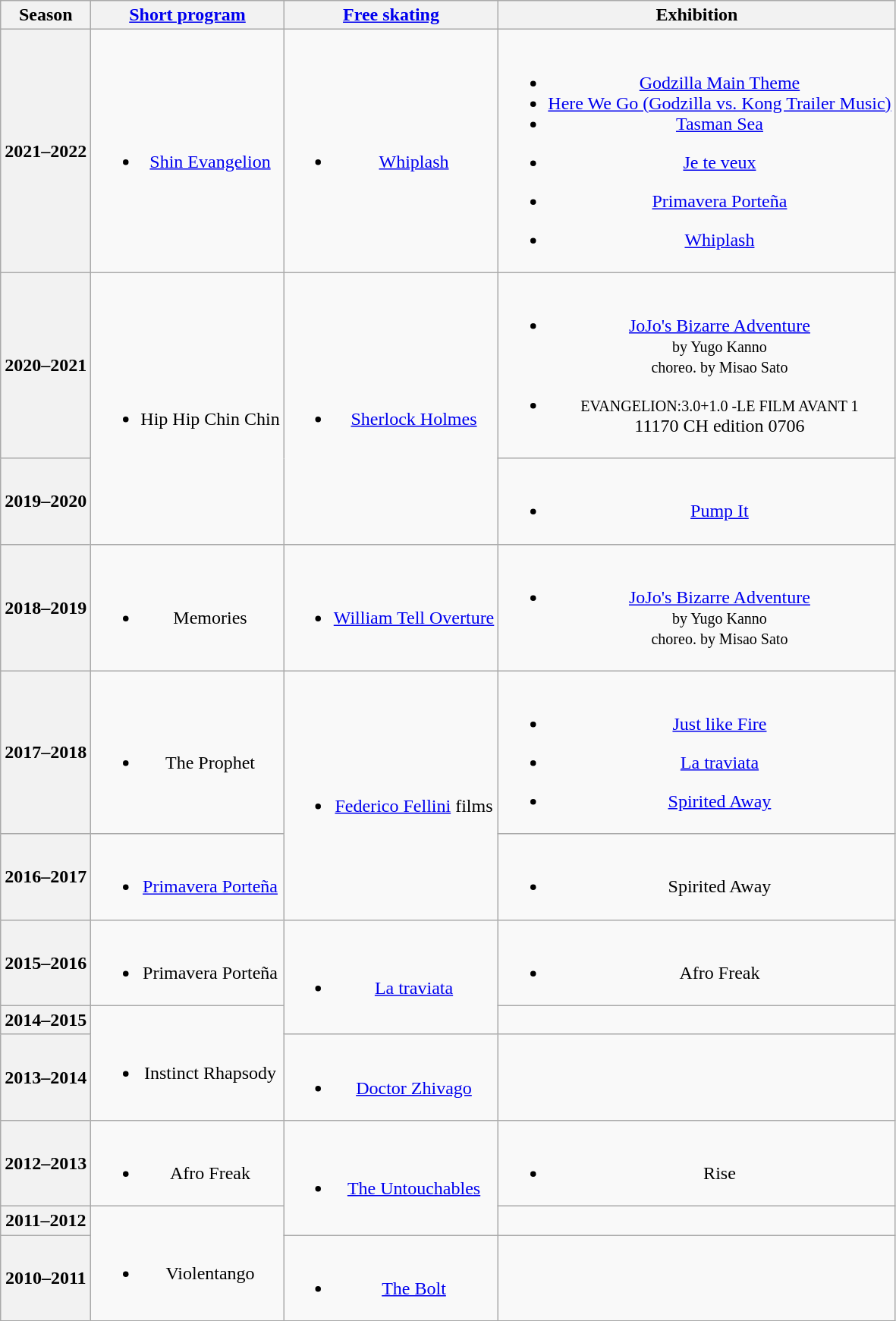<table class="wikitable" style="text-align:center">
<tr>
<th>Season</th>
<th><a href='#'>Short program</a></th>
<th><a href='#'>Free skating</a></th>
<th>Exhibition</th>
</tr>
<tr>
<th>2021–2022  <br> </th>
<td><br><ul><li><a href='#'>Shin Evangelion</a> <br> </li></ul></td>
<td><br><ul><li><a href='#'>Whiplash</a> <br> </li></ul></td>
<td><br><ul><li><a href='#'>Godzilla Main Theme</a><br></li><li><a href='#'>Here We Go (Godzilla vs. Kong Trailer Music)</a> <br></li><li><a href='#'>Tasman Sea</a><br></li></ul><ul><li><a href='#'>Je te veux</a><br></li></ul><ul><li><a href='#'>Primavera Porteña</a> <br></li></ul><ul><li><a href='#'>Whiplash</a> <br> </li></ul></td>
</tr>
<tr>
<th>2020–2021</th>
<td rowspan="2"><br><ul><li>Hip Hip Chin Chin <br> </li></ul></td>
<td rowspan="2"><br><ul><li><a href='#'>Sherlock Holmes</a> <br> </li></ul></td>
<td><br><ul><li><a href='#'>JoJo's Bizarre Adventure</a> <br><small>by Yugo Kanno<br>choreo. by Misao Sato</small></li></ul><ul><li><small>EVANGELION:3.0+1.0 -LE FILM AVANT 1</small><br>11170 CH edition 0706 <br></li></ul></td>
</tr>
<tr>
<th>2019–2020 <br> </th>
<td><br><ul><li><a href='#'>Pump It</a> <br> </li></ul></td>
</tr>
<tr>
<th>2018–2019 <br> </th>
<td><br><ul><li>Memories <br> </li></ul></td>
<td><br><ul><li><a href='#'>William Tell Overture</a> <br> </li></ul></td>
<td><br><ul><li><a href='#'>JoJo's Bizarre Adventure</a> <br><small>by Yugo Kanno<br>choreo. by Misao Sato</small></li></ul></td>
</tr>
<tr>
<th>2017–2018 <br> </th>
<td><br><ul><li>The Prophet<br></li></ul></td>
<td rowspan=2><br><ul><li><a href='#'>Federico Fellini</a> films <br></li></ul></td>
<td><br><ul><li><a href='#'>Just like Fire</a> <br></li></ul><ul><li><a href='#'>La traviata</a> <br></li></ul><ul><li><a href='#'>Spirited Away</a> <br></li></ul></td>
</tr>
<tr>
<th>2016–2017 <br> </th>
<td><br><ul><li><a href='#'>Primavera Porteña</a> <br></li></ul></td>
<td><br><ul><li>Spirited Away <br></li></ul></td>
</tr>
<tr>
<th>2015–2016 <br> </th>
<td><br><ul><li>Primavera Porteña <br></li></ul></td>
<td rowspan=2><br><ul><li><a href='#'>La traviata</a> <br></li></ul></td>
<td><br><ul><li>Afro Freak <br></li></ul></td>
</tr>
<tr>
<th>2014–2015 <br> </th>
<td rowspan=2><br><ul><li>Instinct Rhapsody <br></li></ul></td>
<td></td>
</tr>
<tr>
<th>2013–2014 <br> </th>
<td><br><ul><li><a href='#'>Doctor Zhivago</a> <br></li></ul></td>
<td></td>
</tr>
<tr>
<th>2012–2013 <br> </th>
<td><br><ul><li>Afro Freak <br></li></ul></td>
<td rowspan=2><br><ul><li><a href='#'>The Untouchables</a> <br></li></ul></td>
<td><br><ul><li>Rise <br></li></ul></td>
</tr>
<tr>
<th>2011–2012 <br> </th>
<td rowspan=2><br><ul><li>Violentango <br></li></ul></td>
<td></td>
</tr>
<tr>
<th>2010–2011 <br> </th>
<td><br><ul><li><a href='#'>The Bolt</a> <br></li></ul></td>
<td></td>
</tr>
</table>
